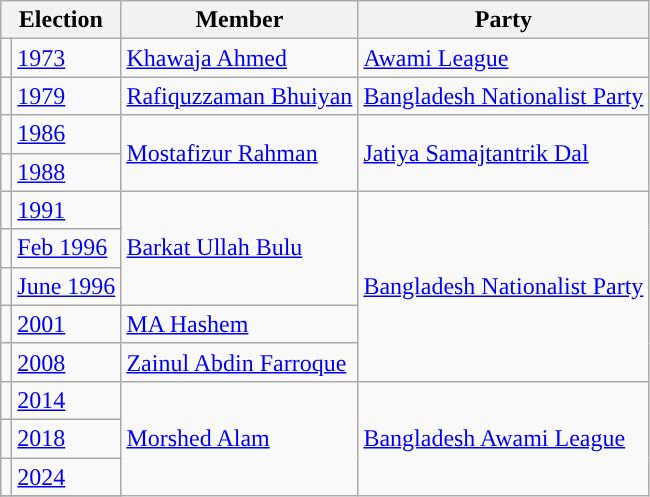<table class="wikitable">
<tr>
<th colspan="2">Election</th>
<th>Member</th>
<th>Party</th>
</tr>
<tr>
<td style="background-color:"></td>
<td><a href='#'>1973</a></td>
<td><a href='#'>Khawaja Ahmed</a></td>
<td><a href='#'>Awami League</a></td>
</tr>
<tr>
<td style="background-color:"></td>
<td><a href='#'>1979</a></td>
<td><a href='#'>Rafiquzzaman Bhuiyan</a></td>
<td><a href='#'>Bangladesh Nationalist Party</a></td>
</tr>
<tr>
<td style="background-color:"></td>
<td><a href='#'>1986</a></td>
<td rowspan="2"><a href='#'>Mostafizur Rahman</a></td>
<td rowspan="2"><a href='#'>Jatiya Samajtantrik Dal</a></td>
</tr>
<tr>
<td style="background-color:"></td>
<td><a href='#'>1988</a></td>
</tr>
<tr>
<td style="background-color:"></td>
<td><a href='#'>1991</a></td>
<td rowspan="3"><a href='#'>Barkat Ullah Bulu</a></td>
<td rowspan="5"><a href='#'>Bangladesh Nationalist Party</a></td>
</tr>
<tr>
<td style="background-color:"></td>
<td><a href='#'>Feb 1996</a></td>
</tr>
<tr>
<td style="background-color:"></td>
<td><a href='#'>June 1996</a></td>
</tr>
<tr>
<td style="background-color:"></td>
<td><a href='#'>2001</a></td>
<td><a href='#'>MA Hashem</a></td>
</tr>
<tr>
<td style="background-color:"></td>
<td><a href='#'>2008</a></td>
<td><a href='#'>Zainul Abdin Farroque</a></td>
</tr>
<tr>
<td style="background-color:"></td>
<td><a href='#'>2014</a></td>
<td rowspan="4"><a href='#'>Morshed Alam</a></td>
<td rowspan="4"><a href='#'>Bangladesh Awami League</a></td>
</tr>
<tr>
<td style="background-color:"></td>
<td><a href='#'>2018</a></td>
</tr>
<tr>
<td style="background-color:"></td>
<td><a href='#'>2024</a></td>
</tr>
<tr>
</tr>
</table>
